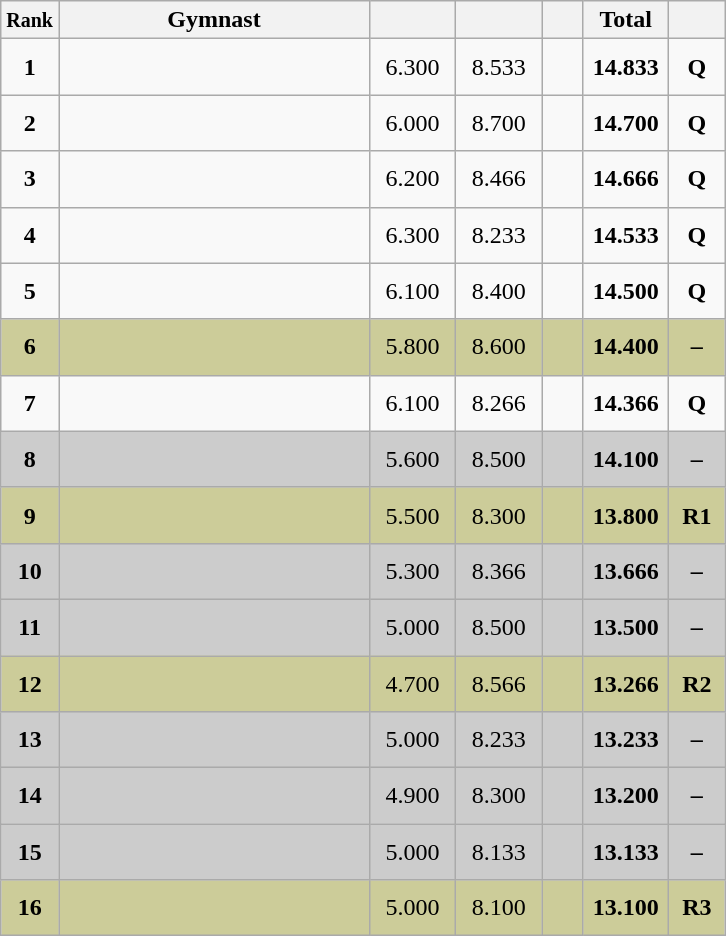<table style="text-align:center;" class="wikitable sortable">
<tr>
<th scope="col" style="width:15px;"><small>Rank</small></th>
<th scope="col" style="width:200px;">Gymnast</th>
<th scope="col" style="width:50px;"><small></small></th>
<th scope="col" style="width:50px;"><small></small></th>
<th scope="col" style="width:20px;"><small></small></th>
<th scope="col" style="width:50px;">Total</th>
<th scope="col" style="width:30px;"><small></small></th>
</tr>
<tr>
<td scope="row" style="text-align:center"><strong>1</strong></td>
<td style="height:30px; text-align:left;"></td>
<td>6.300</td>
<td>8.533</td>
<td></td>
<td><strong>14.833</strong></td>
<td><strong>Q</strong></td>
</tr>
<tr>
<td scope="row" style="text-align:center"><strong>2</strong></td>
<td style="height:30px; text-align:left;"></td>
<td>6.000</td>
<td>8.700</td>
<td></td>
<td><strong>14.700</strong></td>
<td><strong>Q</strong></td>
</tr>
<tr>
<td scope="row" style="text-align:center"><strong>3</strong></td>
<td style="height:30px; text-align:left;"></td>
<td>6.200</td>
<td>8.466</td>
<td></td>
<td><strong>14.666</strong></td>
<td><strong>Q</strong></td>
</tr>
<tr>
<td scope="row" style="text-align:center"><strong>4</strong></td>
<td style="height:30px; text-align:left;"></td>
<td>6.300</td>
<td>8.233</td>
<td></td>
<td><strong>14.533</strong></td>
<td><strong>Q</strong></td>
</tr>
<tr>
<td scope="row" style="text-align:center"><strong>5</strong></td>
<td style="height:30px; text-align:left;"></td>
<td>6.100</td>
<td>8.400</td>
<td></td>
<td><strong>14.500</strong></td>
<td><strong>Q</strong></td>
</tr>
<tr style="background:#cccc99;">
<td scope="row" style="text-align:center"><strong>6</strong></td>
<td style="height:30px; text-align:left;"></td>
<td>5.800</td>
<td>8.600</td>
<td></td>
<td><strong>14.400</strong></td>
<td><strong>–</strong></td>
</tr>
<tr>
<td scope="row" style="text-align:center"><strong>7</strong></td>
<td style="height:30px; text-align:left;"></td>
<td>6.100</td>
<td>8.266</td>
<td></td>
<td><strong>14.366</strong></td>
<td><strong>Q</strong></td>
</tr>
<tr style="background:#cccccc;">
<td scope="row" style="text-align:center"><strong>8</strong></td>
<td style="height:30px; text-align:left;"></td>
<td>5.600</td>
<td>8.500</td>
<td></td>
<td><strong>14.100</strong></td>
<td><strong>–</strong></td>
</tr>
<tr style="background:#cccc99;">
<td scope="row" style="text-align:center"><strong>9</strong></td>
<td style="height:30px; text-align:left;"></td>
<td>5.500</td>
<td>8.300</td>
<td></td>
<td><strong>13.800</strong></td>
<td><strong>R1</strong></td>
</tr>
<tr style="background:#cccccc;">
<td scope="row" style="text-align:center"><strong>10</strong></td>
<td style="height:30px; text-align:left;"></td>
<td>5.300</td>
<td>8.366</td>
<td></td>
<td><strong>13.666</strong></td>
<td><strong>–</strong></td>
</tr>
<tr style="background:#cccccc;">
<td scope="row" style="text-align:center"><strong>11</strong></td>
<td style="height:30px; text-align:left;"></td>
<td>5.000</td>
<td>8.500</td>
<td></td>
<td><strong>13.500</strong></td>
<td><strong>–</strong></td>
</tr>
<tr style="background:#cccc99;">
<td scope="row" style="text-align:center"><strong>12</strong></td>
<td style="height:30px; text-align:left;"></td>
<td>4.700</td>
<td>8.566</td>
<td></td>
<td><strong>13.266</strong></td>
<td><strong>R2</strong></td>
</tr>
<tr style="background:#cccccc;">
<td scope="row" style="text-align:center"><strong>13</strong></td>
<td style="height:30px; text-align:left;"></td>
<td>5.000</td>
<td>8.233</td>
<td></td>
<td><strong>13.233</strong></td>
<td><strong>–</strong></td>
</tr>
<tr style="background:#cccccc;">
<td scope="row" style="text-align:center"><strong>14</strong></td>
<td style="height:30px; text-align:left;"></td>
<td>4.900</td>
<td>8.300</td>
<td></td>
<td><strong>13.200</strong></td>
<td><strong>–</strong></td>
</tr>
<tr style="background:#cccccc;">
<td scope="row" style="text-align:center"><strong>15</strong></td>
<td style="height:30px; text-align:left;"></td>
<td>5.000</td>
<td>8.133</td>
<td></td>
<td><strong>13.133</strong></td>
<td><strong>–</strong></td>
</tr>
<tr style="background:#cccc99;">
<td scope="row" style="text-align:center"><strong>16</strong></td>
<td style="height:30px; text-align:left;"></td>
<td>5.000</td>
<td>8.100</td>
<td></td>
<td><strong>13.100</strong></td>
<td><strong>R3</strong></td>
</tr>
</table>
